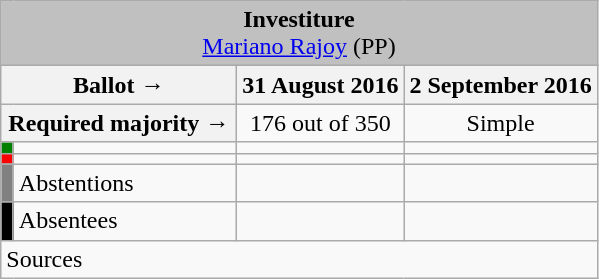<table class="wikitable" style="text-align:center;">
<tr>
<td colspan="4" align="center" bgcolor="#C0C0C0"><strong>Investiture</strong><br><a href='#'>Mariano Rajoy</a> (PP)</td>
</tr>
<tr>
<th colspan="2" style="width:150px;">Ballot →</th>
<th>31 August 2016</th>
<th>2 September 2016</th>
</tr>
<tr>
<th colspan="2">Required majority →</th>
<td>176 out of 350 </td>
<td>Simple </td>
</tr>
<tr>
<th style="width:1px; background:green;"></th>
<td style="text-align:left;"></td>
<td></td>
<td></td>
</tr>
<tr>
<th style="background:red;"></th>
<td style="text-align:left;"></td>
<td></td>
<td></td>
</tr>
<tr>
<th style="background:gray;"></th>
<td style="text-align:left;"><span>Abstentions</span></td>
<td></td>
<td></td>
</tr>
<tr>
<th style="background:black;"></th>
<td style="text-align:left;"><span>Absentees</span></td>
<td></td>
<td></td>
</tr>
<tr>
<td style="text-align:left;" colspan="4">Sources</td>
</tr>
</table>
